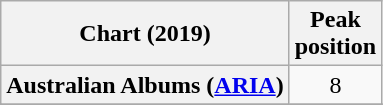<table class="wikitable sortable plainrowheaders" style="text-align:center">
<tr>
<th scope="col">Chart (2019)</th>
<th scope="col">Peak<br>position</th>
</tr>
<tr>
<th scope="row">Australian Albums (<a href='#'>ARIA</a>)</th>
<td>8</td>
</tr>
<tr>
</tr>
<tr>
</tr>
<tr>
</tr>
<tr>
</tr>
<tr>
</tr>
</table>
